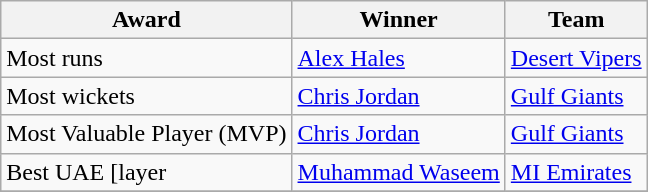<table class="wikitable">
<tr>
<th>Award</th>
<th>Winner</th>
<th>Team</th>
</tr>
<tr>
<td>Most runs</td>
<td><a href='#'>Alex Hales</a></td>
<td><a href='#'>Desert Vipers</a></td>
</tr>
<tr>
<td>Most wickets</td>
<td><a href='#'>Chris Jordan</a></td>
<td><a href='#'>Gulf Giants</a></td>
</tr>
<tr>
<td>Most Valuable Player (MVP)</td>
<td><a href='#'>Chris Jordan</a></td>
<td><a href='#'>Gulf Giants</a></td>
</tr>
<tr>
<td>Best UAE [layer</td>
<td><a href='#'>Muhammad Waseem</a></td>
<td><a href='#'>MI Emirates</a></td>
</tr>
<tr>
</tr>
</table>
